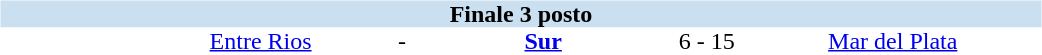<table table width=700>
<tr>
<td width=700 valign="top"><br><table border=0 cellspacing=0 cellpadding=0 style="font-size: 100%; border-collapse: collapse;" width=100%>
<tr bgcolor="#CADFF0">
<td style="font-size:100%"; align="center" colspan="6"><strong>Finale 3 posto</strong></td>
</tr>
<tr align=center bgcolor=#FFFFFF>
<td width=90></td>
<td width=170><a href='#'>Entre Rios</a></td>
<td width=20>-</td>
<td width=170><strong><a href='#'>Sur</a></strong></td>
<td width=50>6 - 15</td>
<td width=200><a href='#'>Mar del Plata</a></td>
</tr>
</table>
</td>
</tr>
</table>
